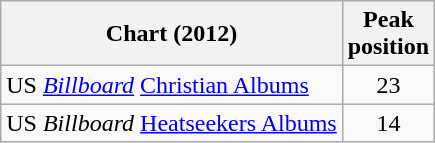<table class="wikitable">
<tr>
<th>Chart (2012)</th>
<th>Peak<br>position</th>
</tr>
<tr>
<td>US <em><a href='#'>Billboard</a></em> <a href='#'>Christian Albums</a></td>
<td align="center">23</td>
</tr>
<tr>
<td>US <em>Billboard</em> <a href='#'>Heatseekers Albums</a></td>
<td align="center">14</td>
</tr>
</table>
